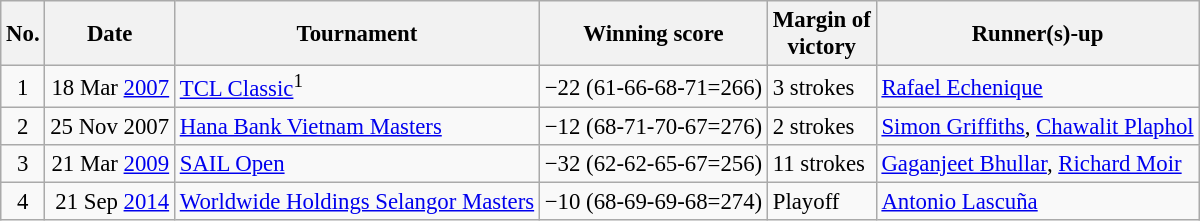<table class="wikitable" style="font-size:95%;">
<tr>
<th>No.</th>
<th>Date</th>
<th>Tournament</th>
<th>Winning score</th>
<th>Margin of<br>victory</th>
<th>Runner(s)-up</th>
</tr>
<tr>
<td align=center>1</td>
<td align=right>18 Mar <a href='#'>2007</a></td>
<td><a href='#'>TCL Classic</a><sup>1</sup></td>
<td>−22 (61-66-68-71=266)</td>
<td>3 strokes</td>
<td> <a href='#'>Rafael Echenique</a></td>
</tr>
<tr>
<td align=center>2</td>
<td align=right>25 Nov 2007</td>
<td><a href='#'>Hana Bank Vietnam Masters</a></td>
<td>−12 (68-71-70-67=276)</td>
<td>2 strokes</td>
<td> <a href='#'>Simon Griffiths</a>,  <a href='#'>Chawalit Plaphol</a></td>
</tr>
<tr>
<td align=center>3</td>
<td align=right>21 Mar <a href='#'>2009</a></td>
<td><a href='#'>SAIL Open</a></td>
<td>−32 (62-62-65-67=256)</td>
<td>11 strokes</td>
<td> <a href='#'>Gaganjeet Bhullar</a>,  <a href='#'>Richard Moir</a></td>
</tr>
<tr>
<td align=center>4</td>
<td align=right>21 Sep <a href='#'>2014</a></td>
<td><a href='#'>Worldwide Holdings Selangor Masters</a></td>
<td>−10 (68-69-69-68=274)</td>
<td>Playoff</td>
<td> <a href='#'>Antonio Lascuña</a></td>
</tr>
</table>
